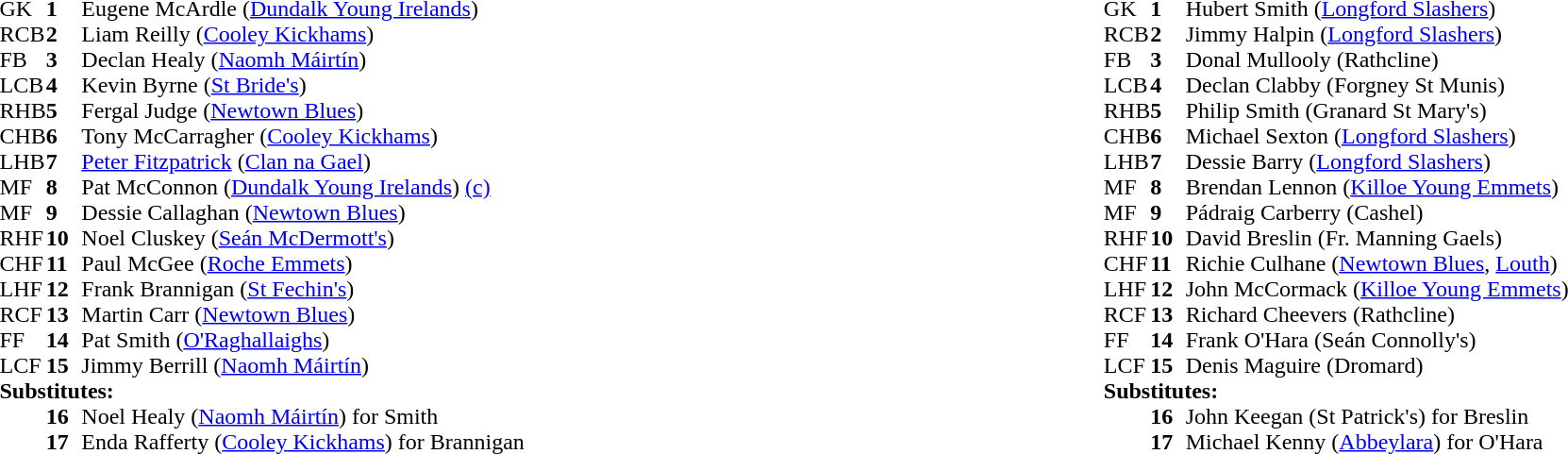<table style="width:100%;">
<tr>
<td style="vertical-align:top; width:50%"><br><table cellspacing="0" cellpadding="0">
<tr>
<th width="25"></th>
<th width="25"></th>
</tr>
<tr>
<td>GK</td>
<td><strong>1</strong></td>
<td>Eugene McArdle (<a href='#'>Dundalk Young Irelands</a>)</td>
</tr>
<tr>
<td>RCB</td>
<td><strong>2</strong></td>
<td>Liam Reilly (<a href='#'>Cooley Kickhams</a>)</td>
</tr>
<tr>
<td>FB</td>
<td><strong>3</strong></td>
<td>Declan Healy (<a href='#'>Naomh Máirtín</a>)</td>
</tr>
<tr>
<td>LCB</td>
<td><strong>4</strong></td>
<td>Kevin Byrne (<a href='#'>St Bride's</a>)</td>
</tr>
<tr>
<td>RHB</td>
<td><strong>5</strong></td>
<td>Fergal Judge (<a href='#'>Newtown Blues</a>)</td>
</tr>
<tr>
<td>CHB</td>
<td><strong>6</strong></td>
<td>Tony McCarragher (<a href='#'>Cooley Kickhams</a>)</td>
</tr>
<tr>
<td>LHB</td>
<td><strong>7</strong></td>
<td><a href='#'>Peter Fitzpatrick</a> (<a href='#'>Clan na Gael</a>)</td>
</tr>
<tr>
<td>MF</td>
<td><strong>8</strong></td>
<td>Pat McConnon (<a href='#'>Dundalk Young Irelands</a>) <a href='#'>(c)</a></td>
</tr>
<tr>
<td>MF</td>
<td><strong>9</strong></td>
<td>Dessie Callaghan (<a href='#'>Newtown Blues</a>)</td>
</tr>
<tr>
<td>RHF</td>
<td><strong>10</strong></td>
<td>Noel Cluskey (<a href='#'>Seán McDermott's</a>)</td>
</tr>
<tr>
<td>CHF</td>
<td><strong>11</strong></td>
<td>Paul McGee (<a href='#'>Roche Emmets</a>)</td>
</tr>
<tr>
<td>LHF</td>
<td><strong>12</strong></td>
<td>Frank Brannigan (<a href='#'>St Fechin's</a>)</td>
</tr>
<tr>
<td>RCF</td>
<td><strong>13</strong></td>
<td>Martin Carr (<a href='#'>Newtown Blues</a>)</td>
</tr>
<tr>
<td>FF</td>
<td><strong>14</strong></td>
<td>Pat Smith (<a href='#'>O'Raghallaighs</a>)</td>
</tr>
<tr>
<td>LCF</td>
<td><strong>15</strong></td>
<td>Jimmy Berrill (<a href='#'>Naomh Máirtín</a>)</td>
</tr>
<tr>
<td colspan=3><strong>Substitutes:</strong></td>
</tr>
<tr>
<td></td>
<td><strong>16</strong></td>
<td>Noel Healy (<a href='#'>Naomh Máirtín</a>) for Smith</td>
</tr>
<tr>
<td></td>
<td><strong>17</strong></td>
<td>Enda Rafferty (<a href='#'>Cooley Kickhams</a>) for Brannigan</td>
</tr>
<tr>
</tr>
</table>
</td>
<td style="vertical-align:top; width:50%"><br><table cellspacing="0" cellpadding="0" style="margin:auto">
<tr>
<th width="25"></th>
<th width="25"></th>
</tr>
<tr>
<td>GK</td>
<td><strong>1</strong></td>
<td>Hubert Smith (<a href='#'>Longford Slashers</a>)</td>
</tr>
<tr>
<td>RCB</td>
<td><strong>2</strong></td>
<td>Jimmy Halpin (<a href='#'>Longford Slashers</a>)</td>
</tr>
<tr>
<td>FB</td>
<td><strong>3</strong></td>
<td>Donal Mullooly (Rathcline)</td>
</tr>
<tr>
<td>LCB</td>
<td><strong>4</strong></td>
<td>Declan Clabby (Forgney St Munis)</td>
</tr>
<tr>
<td>RHB</td>
<td><strong>5</strong></td>
<td>Philip Smith (Granard St Mary's)</td>
</tr>
<tr>
<td>CHB</td>
<td><strong>6</strong></td>
<td>Michael Sexton (<a href='#'>Longford Slashers</a>)</td>
</tr>
<tr>
<td>LHB</td>
<td><strong>7</strong></td>
<td>Dessie Barry (<a href='#'>Longford Slashers</a>)</td>
</tr>
<tr>
<td>MF</td>
<td><strong>8</strong></td>
<td>Brendan Lennon (<a href='#'>Killoe Young Emmets</a>)</td>
</tr>
<tr>
<td>MF</td>
<td><strong>9</strong></td>
<td>Pádraig Carberry (Cashel)</td>
</tr>
<tr>
<td>RHF</td>
<td><strong>10</strong></td>
<td>David Breslin (Fr. Manning Gaels)</td>
</tr>
<tr>
<td>CHF</td>
<td><strong>11</strong></td>
<td>Richie Culhane (<a href='#'>Newtown Blues</a>, <a href='#'>Louth</a>)</td>
</tr>
<tr>
<td>LHF</td>
<td><strong>12</strong></td>
<td>John McCormack (<a href='#'>Killoe Young Emmets</a>)</td>
</tr>
<tr>
<td>RCF</td>
<td><strong>13</strong></td>
<td>Richard Cheevers (Rathcline)</td>
</tr>
<tr>
<td>FF</td>
<td><strong>14</strong></td>
<td>Frank O'Hara (Seán Connolly's)</td>
</tr>
<tr>
<td>LCF</td>
<td><strong>15</strong></td>
<td>Denis Maguire (Dromard)</td>
</tr>
<tr>
<td colspan=3><strong>Substitutes:</strong></td>
</tr>
<tr>
<td></td>
<td><strong>16</strong></td>
<td>John Keegan (St Patrick's) for Breslin</td>
</tr>
<tr>
<td></td>
<td><strong>17</strong></td>
<td>Michael Kenny (<a href='#'>Abbeylara</a>) for O'Hara</td>
</tr>
</table>
</td>
</tr>
<tr>
</tr>
</table>
